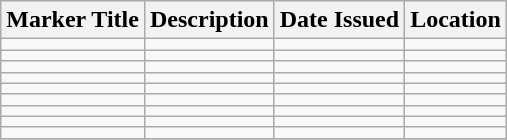<table class="wikitable" style="font-size:100%;">
<tr>
<th scope="col">Marker Title</th>
<th scope="col">Description</th>
<th scope="col">Date Issued</th>
<th scope="col">Location</th>
</tr>
<tr>
<td></td>
<td></td>
<td></td>
<td></td>
</tr>
<tr>
<td></td>
<td></td>
<td></td>
<td></td>
</tr>
<tr>
<td></td>
<td></td>
<td></td>
<td></td>
</tr>
<tr>
<td></td>
<td></td>
<td></td>
<td></td>
</tr>
<tr>
<td></td>
<td></td>
<td></td>
<td></td>
</tr>
<tr>
<td></td>
<td></td>
<td></td>
<td></td>
</tr>
<tr>
<td></td>
<td></td>
<td></td>
<td></td>
</tr>
<tr>
<td></td>
<td></td>
<td></td>
<td></td>
</tr>
<tr>
<td></td>
<td></td>
<td></td>
<td></td>
</tr>
<tr>
</tr>
</table>
